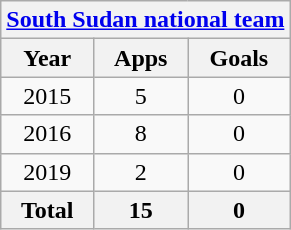<table class="wikitable" style="text-align:center">
<tr>
<th colspan=3><a href='#'>South Sudan national team</a></th>
</tr>
<tr>
<th>Year</th>
<th>Apps</th>
<th>Goals</th>
</tr>
<tr>
<td>2015</td>
<td>5</td>
<td>0</td>
</tr>
<tr>
<td>2016</td>
<td>8</td>
<td>0</td>
</tr>
<tr>
<td>2019</td>
<td>2</td>
<td>0</td>
</tr>
<tr>
<th>Total</th>
<th>15</th>
<th>0</th>
</tr>
</table>
